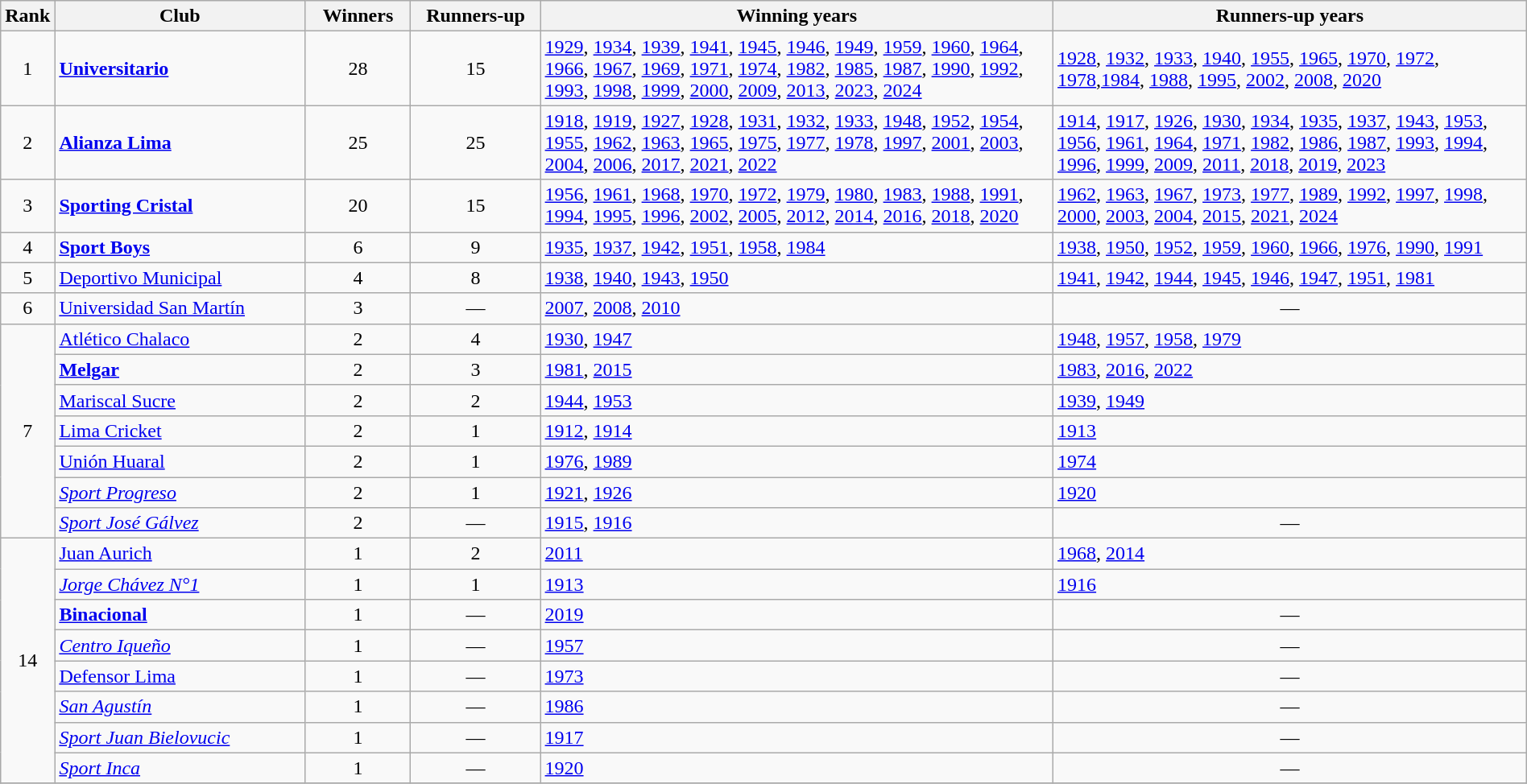<table class="wikitable sortable" width=100%>
<tr>
<th>Rank</th>
<th scope=col width=200>Club</th>
<th scope=col width=80>Winners</th>
<th scope=col width=100>Runners-up</th>
<th scope=col class="unsortable">Winning years</th>
<th scope=col class="unsortable">Runners-up years</th>
</tr>
<tr>
<td align="center">1</td>
<td><strong><a href='#'>Universitario</a></strong></td>
<td align=center>28</td>
<td align="center">15</td>
<td><a href='#'>1929</a>, <a href='#'>1934</a>, <a href='#'>1939</a>, <a href='#'>1941</a>, <a href='#'>1945</a>, <a href='#'>1946</a>, <a href='#'>1949</a>, <a href='#'>1959</a>, <a href='#'>1960</a>, <a href='#'>1964</a>, <a href='#'>1966</a>, <a href='#'>1967</a>, <a href='#'>1969</a>, <a href='#'>1971</a>, <a href='#'>1974</a>, <a href='#'>1982</a>, <a href='#'>1985</a>, <a href='#'>1987</a>, <a href='#'>1990</a>, <a href='#'>1992</a>, <a href='#'>1993</a>, <a href='#'>1998</a>, <a href='#'>1999</a>, <a href='#'>2000</a>, <a href='#'>2009</a>, <a href='#'>2013</a>, <a href='#'>2023</a>, <a href='#'>2024</a></td>
<td><a href='#'>1928</a>, <a href='#'>1932</a>, <a href='#'>1933</a>,  <a href='#'>1940</a>, <a href='#'>1955</a>, <a href='#'>1965</a>, <a href='#'>1970</a>, <a href='#'>1972</a>, <a href='#'>1978</a>,<a href='#'>1984</a>, <a href='#'>1988</a>, <a href='#'>1995</a>, <a href='#'>2002</a>, <a href='#'>2008</a>, <a href='#'>2020</a></td>
</tr>
<tr>
<td align="center">2</td>
<td><strong><a href='#'>Alianza Lima</a></strong></td>
<td align=center>25</td>
<td align="center">25</td>
<td><a href='#'>1918</a>, <a href='#'>1919</a>, <a href='#'>1927</a>, <a href='#'>1928</a>, <a href='#'>1931</a>, <a href='#'>1932</a>, <a href='#'>1933</a>,  <a href='#'>1948</a>, <a href='#'>1952</a>, <a href='#'>1954</a>, <a href='#'>1955</a>, <a href='#'>1962</a>, <a href='#'>1963</a>, <a href='#'>1965</a>, <a href='#'>1975</a>, <a href='#'>1977</a>, <a href='#'>1978</a>, <a href='#'>1997</a>, <a href='#'>2001</a>, <a href='#'>2003</a>, <a href='#'>2004</a>, <a href='#'>2006</a>, <a href='#'>2017</a>, <a href='#'>2021</a>, <a href='#'>2022</a></td>
<td><a href='#'>1914</a>, <a href='#'>1917</a>, <a href='#'>1926</a>, <a href='#'>1930</a>, <a href='#'>1934</a>, <a href='#'>1935</a>, <a href='#'>1937</a>, <a href='#'>1943</a>, <a href='#'>1953</a>, <a href='#'>1956</a>, <a href='#'>1961</a>, <a href='#'>1964</a>, <a href='#'>1971</a>, <a href='#'>1982</a>, <a href='#'>1986</a>, <a href='#'>1987</a>, <a href='#'>1993</a>, <a href='#'>1994</a>, <a href='#'>1996</a>, <a href='#'>1999</a>, <a href='#'>2009</a>, <a href='#'>2011</a>, <a href='#'>2018</a>, <a href='#'>2019</a>, <a href='#'>2023</a></td>
</tr>
<tr>
<td align="center">3</td>
<td><strong><a href='#'>Sporting Cristal</a></strong></td>
<td align=center>20</td>
<td align=center>15</td>
<td><a href='#'>1956</a>, <a href='#'>1961</a>, <a href='#'>1968</a>, <a href='#'>1970</a>, <a href='#'>1972</a>, <a href='#'>1979</a>, <a href='#'>1980</a>, <a href='#'>1983</a>, <a href='#'>1988</a>, <a href='#'>1991</a>, <a href='#'>1994</a>, <a href='#'>1995</a>, <a href='#'>1996</a>, <a href='#'>2002</a>, <a href='#'>2005</a>, <a href='#'>2012</a>, <a href='#'>2014</a>, <a href='#'>2016</a>, <a href='#'>2018</a>, <a href='#'>2020</a></td>
<td><a href='#'>1962</a>, <a href='#'>1963</a>, <a href='#'>1967</a>, <a href='#'>1973</a>, <a href='#'>1977</a>, <a href='#'>1989</a>, <a href='#'>1992</a>, <a href='#'>1997</a>, <a href='#'>1998</a>, <a href='#'>2000</a>, <a href='#'>2003</a>, <a href='#'>2004</a>, <a href='#'>2015</a>, <a href='#'>2021</a>, <a href='#'>2024</a></td>
</tr>
<tr>
<td align="center">4</td>
<td><strong><a href='#'>Sport Boys</a></strong></td>
<td align=center>6</td>
<td align=center>9</td>
<td><a href='#'>1935</a>, <a href='#'>1937</a>, <a href='#'>1942</a>, <a href='#'>1951</a>, <a href='#'>1958</a>, <a href='#'>1984</a></td>
<td><a href='#'>1938</a>, <a href='#'>1950</a>, <a href='#'>1952</a>, <a href='#'>1959</a>, <a href='#'>1960</a>, <a href='#'>1966</a>, <a href='#'>1976</a>, <a href='#'>1990</a>, <a href='#'>1991</a></td>
</tr>
<tr>
<td align="center">5</td>
<td><a href='#'>Deportivo Municipal</a></td>
<td align=center>4</td>
<td align=center>8</td>
<td><a href='#'>1938</a>, <a href='#'>1940</a>, <a href='#'>1943</a>, <a href='#'>1950</a></td>
<td><a href='#'>1941</a>, <a href='#'>1942</a>, <a href='#'>1944</a>, <a href='#'>1945</a>, <a href='#'>1946</a>, <a href='#'>1947</a>, <a href='#'>1951</a>, <a href='#'>1981</a></td>
</tr>
<tr>
<td align="center">6</td>
<td><a href='#'>Universidad San Martín</a></td>
<td align=center>3</td>
<td align=center>—</td>
<td><a href='#'>2007</a>, <a href='#'>2008</a>, <a href='#'>2010</a></td>
<td align=center>—</td>
</tr>
<tr>
<td align="center" rowspan="7">7</td>
<td><a href='#'>Atlético Chalaco</a></td>
<td align=center>2</td>
<td align=center>4</td>
<td><a href='#'>1930</a>, <a href='#'>1947</a></td>
<td><a href='#'>1948</a>, <a href='#'>1957</a>, <a href='#'>1958</a>, <a href='#'>1979</a></td>
</tr>
<tr>
<td><strong><a href='#'>Melgar</a></strong></td>
<td align=center>2</td>
<td align=center>3</td>
<td><a href='#'>1981</a>, <a href='#'>2015</a></td>
<td><a href='#'>1983</a>, <a href='#'>2016</a>, <a href='#'>2022</a></td>
</tr>
<tr>
<td><a href='#'>Mariscal Sucre</a></td>
<td align=center>2</td>
<td align=center>2</td>
<td><a href='#'>1944</a>, <a href='#'>1953</a></td>
<td><a href='#'>1939</a>, <a href='#'>1949</a></td>
</tr>
<tr>
<td><a href='#'>Lima Cricket</a></td>
<td align=center>2</td>
<td align=center>1</td>
<td><a href='#'>1912</a>, <a href='#'>1914</a></td>
<td><a href='#'>1913</a></td>
</tr>
<tr>
<td><a href='#'>Unión Huaral</a></td>
<td align=center>2</td>
<td align=center>1</td>
<td><a href='#'>1976</a>, <a href='#'>1989</a></td>
<td><a href='#'>1974</a></td>
</tr>
<tr>
<td><em><a href='#'>Sport Progreso</a></em></td>
<td align=center>2</td>
<td align=center>1</td>
<td><a href='#'>1921</a>, <a href='#'>1926</a></td>
<td><a href='#'>1920</a></td>
</tr>
<tr>
<td><em><a href='#'>Sport José Gálvez</a></em></td>
<td align=center>2</td>
<td align=center>—</td>
<td><a href='#'>1915</a>, <a href='#'>1916</a></td>
<td align=center>—</td>
</tr>
<tr>
<td align="center" rowspan="8">14</td>
<td><a href='#'>Juan Aurich</a></td>
<td align=center>1</td>
<td align=center>2</td>
<td><a href='#'>2011</a></td>
<td><a href='#'>1968</a>, <a href='#'>2014</a></td>
</tr>
<tr>
<td><em><a href='#'>Jorge Chávez N°1</a></em></td>
<td align=center>1</td>
<td align=center>1</td>
<td><a href='#'>1913</a></td>
<td><a href='#'>1916</a></td>
</tr>
<tr>
<td><strong><a href='#'>Binacional</a></strong></td>
<td align=center>1</td>
<td align=center>—</td>
<td><a href='#'>2019</a></td>
<td align=center>—</td>
</tr>
<tr>
<td><em><a href='#'>Centro Iqueño</a></em></td>
<td align=center>1</td>
<td align=center>—</td>
<td><a href='#'>1957</a></td>
<td align=center>—</td>
</tr>
<tr>
<td><a href='#'>Defensor Lima</a></td>
<td align=center>1</td>
<td align=center>—</td>
<td><a href='#'>1973</a></td>
<td align=center>—</td>
</tr>
<tr>
<td><em><a href='#'>San Agustín</a></em></td>
<td align=center>1</td>
<td align=center>—</td>
<td><a href='#'>1986</a></td>
<td align=center>—</td>
</tr>
<tr>
<td><em><a href='#'>Sport Juan Bielovucic</a></em></td>
<td align=center>1</td>
<td align=center>—</td>
<td><a href='#'>1917</a></td>
<td align=center>—</td>
</tr>
<tr>
<td><em><a href='#'>Sport Inca</a></em></td>
<td align=center>1</td>
<td align=center>—</td>
<td><a href='#'>1920</a></td>
<td align=center>—</td>
</tr>
<tr>
</tr>
</table>
